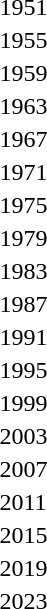<table>
<tr>
<td>1951</td>
<td></td>
<td></td>
<td></td>
</tr>
<tr>
<td>1955</td>
<td></td>
<td></td>
<td></td>
</tr>
<tr>
<td>1959</td>
<td></td>
<td></td>
<td></td>
</tr>
<tr>
<td>1963</td>
<td></td>
<td></td>
<td></td>
</tr>
<tr>
<td>1967</td>
<td></td>
<td></td>
<td></td>
</tr>
<tr>
<td>1971</td>
<td></td>
<td></td>
<td></td>
</tr>
<tr>
<td>1975</td>
<td></td>
<td></td>
<td></td>
</tr>
<tr>
<td>1979</td>
<td></td>
<td></td>
<td></td>
</tr>
<tr>
<td>1983</td>
<td></td>
<td></td>
<td></td>
</tr>
<tr>
<td>1987</td>
<td></td>
<td></td>
<td></td>
</tr>
<tr>
<td>1991</td>
<td></td>
<td></td>
<td></td>
</tr>
<tr>
<td>1995</td>
<td></td>
<td></td>
<td></td>
</tr>
<tr>
<td rowspan=2>1999</td>
<td rowspan=2></td>
<td rowspan=2></td>
<td></td>
</tr>
<tr>
<td></td>
</tr>
<tr>
<td>2003</td>
<td></td>
<td></td>
<td><br></td>
</tr>
<tr>
<td>2007</td>
<td></td>
<td></td>
<td><br></td>
</tr>
<tr>
<td rowspan=2>2011<br></td>
<td rowspan=2></td>
<td rowspan=2></td>
<td></td>
</tr>
<tr>
<td></td>
</tr>
<tr>
<td rowspan=2>2015<br></td>
<td rowspan=2></td>
<td rowspan=2></td>
<td></td>
</tr>
<tr>
<td></td>
</tr>
<tr>
<td rowspan=2>2019 <br></td>
<td rowspan=2></td>
<td rowspan=2></td>
<td></td>
</tr>
<tr>
<td></td>
</tr>
<tr>
<td rowspan=2>2023<br></td>
<td rowspan=2></td>
<td rowspan=2></td>
<td></td>
</tr>
<tr>
<td></td>
</tr>
</table>
